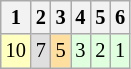<table class="wikitable" style="font-size: 85%;">
<tr>
<th>1</th>
<th>2</th>
<th>3</th>
<th>4</th>
<th>5</th>
<th>6</th>
</tr>
<tr align="center">
<td style="background:#FFFFBF;">10</td>
<td style="background:#DFDFDF;">7</td>
<td style="background:#FFDF9F;">5</td>
<td style="background:#DFFFDF;">3</td>
<td style="background:#DFFFDF;">2</td>
<td style="background:#DFFFDF;">1</td>
</tr>
</table>
